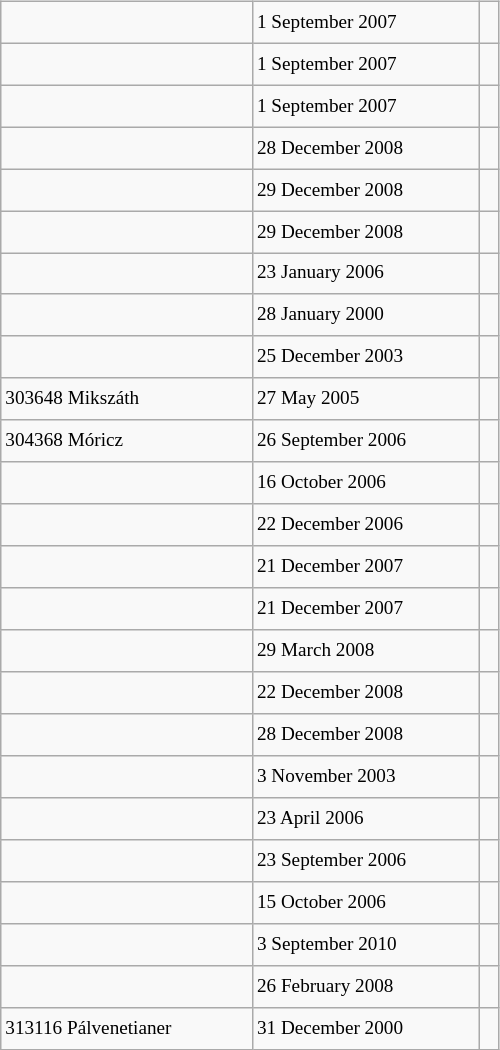<table class="wikitable" style="font-size: 80%; float: left; width: 26em; margin-right: 1em; height: 700px">
<tr>
<td></td>
<td>1 September 2007</td>
<td> </td>
</tr>
<tr>
<td></td>
<td>1 September 2007</td>
<td> </td>
</tr>
<tr>
<td></td>
<td>1 September 2007</td>
<td> </td>
</tr>
<tr>
<td></td>
<td>28 December 2008</td>
<td></td>
</tr>
<tr>
<td></td>
<td>29 December 2008</td>
<td></td>
</tr>
<tr>
<td></td>
<td>29 December 2008</td>
<td></td>
</tr>
<tr>
<td></td>
<td>23 January 2006</td>
<td></td>
</tr>
<tr>
<td></td>
<td>28 January 2000</td>
<td> </td>
</tr>
<tr>
<td></td>
<td>25 December 2003</td>
<td></td>
</tr>
<tr>
<td>303648 Mikszáth</td>
<td>27 May 2005</td>
<td></td>
</tr>
<tr>
<td>304368 Móricz</td>
<td>26 September 2006</td>
<td> </td>
</tr>
<tr>
<td></td>
<td>16 October 2006</td>
<td> </td>
</tr>
<tr>
<td></td>
<td>22 December 2006</td>
<td></td>
</tr>
<tr>
<td></td>
<td>21 December 2007</td>
<td></td>
</tr>
<tr>
<td></td>
<td>21 December 2007</td>
<td></td>
</tr>
<tr>
<td></td>
<td>29 March 2008</td>
<td></td>
</tr>
<tr>
<td></td>
<td>22 December 2008</td>
<td></td>
</tr>
<tr>
<td></td>
<td>28 December 2008</td>
<td></td>
</tr>
<tr>
<td></td>
<td>3 November 2003</td>
<td> </td>
</tr>
<tr>
<td></td>
<td>23 April 2006</td>
<td></td>
</tr>
<tr>
<td></td>
<td>23 September 2006</td>
<td> </td>
</tr>
<tr>
<td></td>
<td>15 October 2006</td>
<td> </td>
</tr>
<tr>
<td></td>
<td>3 September 2010</td>
<td> </td>
</tr>
<tr>
<td></td>
<td>26 February 2008</td>
<td></td>
</tr>
<tr>
<td>313116 Pálvenetianer</td>
<td>31 December 2000</td>
<td> </td>
</tr>
</table>
